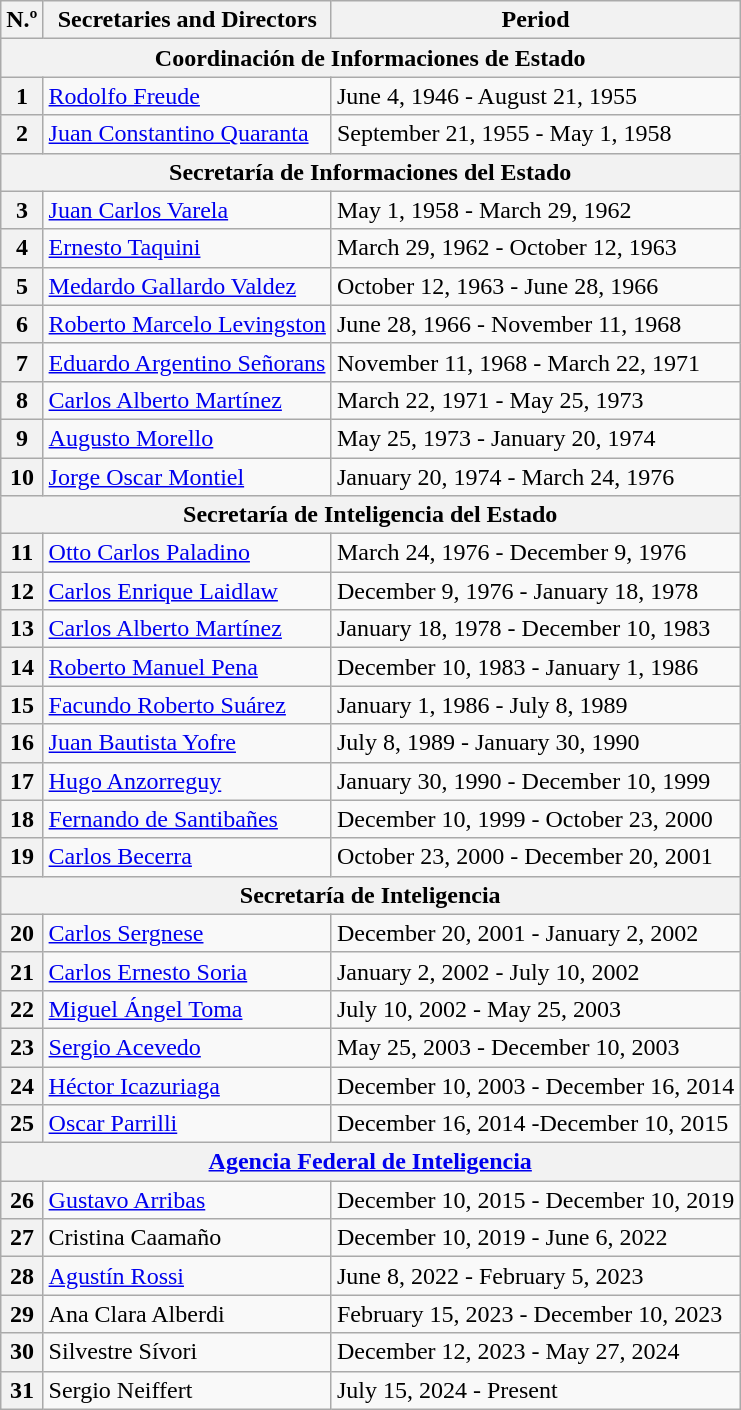<table class="wikitable">
<tr>
<th>N.º</th>
<th>Secretaries and Directors</th>
<th>Period</th>
</tr>
<tr>
<th colspan="3">Coordinación de Informaciones de Estado</th>
</tr>
<tr>
<th>1</th>
<td><a href='#'>Rodolfo Freude</a></td>
<td>June 4, 1946 - August 21, 1955</td>
</tr>
<tr>
<th>2</th>
<td><a href='#'>Juan Constantino Quaranta</a></td>
<td>September 21, 1955 - May 1, 1958</td>
</tr>
<tr>
<th colspan="3">Secretaría de Informaciones del Estado</th>
</tr>
<tr>
<th>3</th>
<td><a href='#'>Juan Carlos Varela</a></td>
<td>May 1, 1958 - March 29, 1962</td>
</tr>
<tr>
<th>4</th>
<td><a href='#'>Ernesto Taquini</a></td>
<td>March 29, 1962 - October 12, 1963</td>
</tr>
<tr>
<th>5</th>
<td><a href='#'>Medardo Gallardo Valdez</a></td>
<td>October 12, 1963 - June 28, 1966</td>
</tr>
<tr>
<th>6</th>
<td><a href='#'>Roberto Marcelo Levingston</a></td>
<td>June 28, 1966 - November 11, 1968</td>
</tr>
<tr>
<th>7</th>
<td><a href='#'>Eduardo Argentino Señorans</a></td>
<td>November 11, 1968 - March 22, 1971</td>
</tr>
<tr>
<th>8</th>
<td><a href='#'>Carlos Alberto Martínez</a></td>
<td>March 22, 1971 - May 25, 1973</td>
</tr>
<tr>
<th>9</th>
<td><a href='#'>Augusto Morello</a></td>
<td>May 25, 1973 - January 20, 1974</td>
</tr>
<tr>
<th>10</th>
<td><a href='#'>Jorge Oscar Montiel</a></td>
<td>January 20, 1974 - March 24, 1976</td>
</tr>
<tr>
<th colspan="3">Secretaría de Inteligencia del Estado</th>
</tr>
<tr>
<th>11</th>
<td><a href='#'>Otto Carlos Paladino</a></td>
<td>March 24, 1976 - December 9, 1976</td>
</tr>
<tr>
<th>12</th>
<td><a href='#'>Carlos Enrique Laidlaw</a></td>
<td>December 9, 1976 - January 18, 1978</td>
</tr>
<tr>
<th>13</th>
<td><a href='#'>Carlos Alberto Martínez</a></td>
<td>January 18, 1978 - December 10, 1983</td>
</tr>
<tr>
<th>14</th>
<td><a href='#'>Roberto Manuel Pena</a></td>
<td>December 10, 1983 - January 1, 1986</td>
</tr>
<tr>
<th>15</th>
<td><a href='#'>Facundo Roberto Suárez</a></td>
<td>January 1, 1986 - July 8, 1989</td>
</tr>
<tr>
<th>16</th>
<td><a href='#'>Juan Bautista Yofre</a></td>
<td>July 8, 1989 - January 30, 1990</td>
</tr>
<tr>
<th>17</th>
<td><a href='#'>Hugo Anzorreguy</a></td>
<td>January 30, 1990 - December 10, 1999</td>
</tr>
<tr>
<th>18</th>
<td><a href='#'>Fernando de Santibañes</a></td>
<td>December 10, 1999 - October 23, 2000</td>
</tr>
<tr>
<th>19</th>
<td><a href='#'>Carlos Becerra</a></td>
<td>October 23, 2000 - December 20, 2001</td>
</tr>
<tr>
<th colspan="3">Secretaría de Inteligencia</th>
</tr>
<tr>
<th>20</th>
<td><a href='#'>Carlos Sergnese</a></td>
<td>December 20, 2001 - January 2, 2002</td>
</tr>
<tr>
<th>21</th>
<td><a href='#'>Carlos Ernesto Soria</a></td>
<td>January 2, 2002 - July 10, 2002</td>
</tr>
<tr>
<th>22</th>
<td><a href='#'>Miguel Ángel Toma</a></td>
<td>July 10, 2002 - May 25, 2003</td>
</tr>
<tr>
<th>23</th>
<td><a href='#'>Sergio Acevedo</a></td>
<td>May 25, 2003 - December 10, 2003</td>
</tr>
<tr>
<th>24</th>
<td><a href='#'>Héctor Icazuriaga</a></td>
<td>December 10, 2003 - December 16, 2014</td>
</tr>
<tr>
<th>25</th>
<td><a href='#'>Oscar Parrilli</a></td>
<td>December 16, 2014 -December 10, 2015</td>
</tr>
<tr>
<th colspan="3"><a href='#'>Agencia Federal de Inteligencia</a></th>
</tr>
<tr>
<th>26</th>
<td><a href='#'>Gustavo Arribas</a></td>
<td>December 10, 2015 - December 10, 2019</td>
</tr>
<tr>
<th>27</th>
<td>Cristina Caamaño</td>
<td>December 10, 2019 - June 6, 2022</td>
</tr>
<tr>
<th>28</th>
<td><a href='#'>Agustín Rossi</a></td>
<td>June 8, 2022 - February 5, 2023</td>
</tr>
<tr>
<th>29</th>
<td>Ana Clara Alberdi</td>
<td>February 15, 2023 - December 10, 2023</td>
</tr>
<tr>
<th>30</th>
<td>Silvestre Sívori</td>
<td>December 12, 2023 - May 27, 2024</td>
</tr>
<tr>
<th>31</th>
<td>Sergio Neiffert</td>
<td>July 15, 2024 - Present</td>
</tr>
</table>
